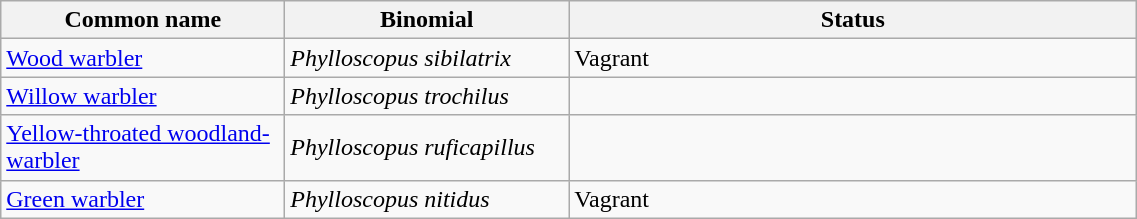<table width=60% class="wikitable">
<tr>
<th width=25%>Common name</th>
<th width=25%>Binomial</th>
<th width=50%>Status</th>
</tr>
<tr>
<td><a href='#'>Wood warbler</a></td>
<td><em>Phylloscopus sibilatrix</em></td>
<td>Vagrant</td>
</tr>
<tr>
<td><a href='#'>Willow warbler</a></td>
<td><em>Phylloscopus trochilus</em></td>
<td></td>
</tr>
<tr>
<td><a href='#'>Yellow-throated woodland-warbler</a></td>
<td><em>Phylloscopus ruficapillus</em></td>
<td></td>
</tr>
<tr>
<td><a href='#'>Green warbler</a></td>
<td><em>Phylloscopus nitidus</em></td>
<td>Vagrant</td>
</tr>
</table>
